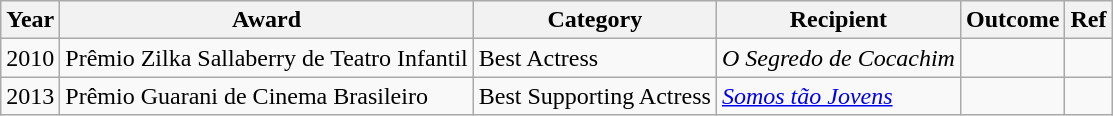<table class="wikitable">
<tr>
<th>Year</th>
<th>Award</th>
<th>Category</th>
<th>Recipient</th>
<th>Outcome</th>
<th>Ref</th>
</tr>
<tr>
<td>2010</td>
<td>Prêmio Zilka Sallaberry de Teatro Infantil</td>
<td>Best Actress</td>
<td><em>O Segredo de Cocachim</em></td>
<td></td>
<td></td>
</tr>
<tr>
<td>2013</td>
<td>Prêmio Guarani de Cinema Brasileiro</td>
<td>Best Supporting Actress</td>
<td><em><a href='#'>Somos tão Jovens</a></em></td>
<td></td>
<td></td>
</tr>
</table>
